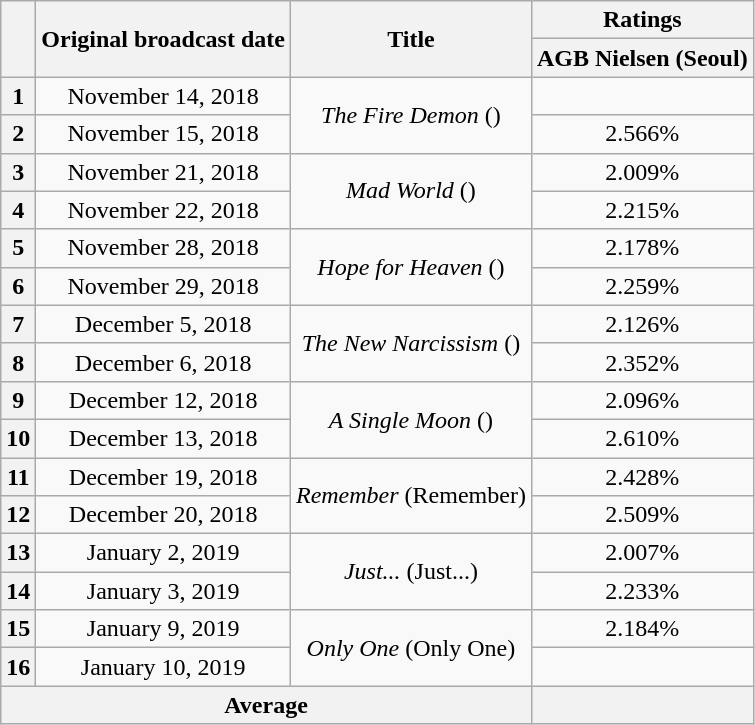<table class="wikitable" style="text-align:center">
<tr>
<th rowspan=2></th>
<th rowspan=2>Original broadcast date</th>
<th rowspan=2>Title</th>
<th>Ratings</th>
</tr>
<tr>
<th>AGB Nielsen (Seoul)</th>
</tr>
<tr>
<th>1</th>
<td>November 14, 2018</td>
<td rowspan=2><em>The Fire Demon</em> ()</td>
<td></td>
</tr>
<tr>
<th>2</th>
<td>November 15, 2018</td>
<td>2.566%</td>
</tr>
<tr>
<th>3</th>
<td>November 21, 2018</td>
<td rowspan=2><em>Mad World</em> ()</td>
<td>2.009%</td>
</tr>
<tr>
<th>4</th>
<td>November 22, 2018</td>
<td>2.215%</td>
</tr>
<tr>
<th>5</th>
<td>November 28, 2018</td>
<td rowspan=2><em>Hope for Heaven</em> ()</td>
<td>2.178%</td>
</tr>
<tr>
<th>6</th>
<td>November 29, 2018</td>
<td>2.259%</td>
</tr>
<tr>
<th>7</th>
<td>December 5, 2018</td>
<td rowspan=2><em>The New Narcissism</em> ()</td>
<td>2.126%</td>
</tr>
<tr>
<th>8</th>
<td>December 6, 2018</td>
<td>2.352%</td>
</tr>
<tr>
<th>9</th>
<td>December 12, 2018</td>
<td rowspan=2><em>A Single Moon</em> ()</td>
<td>2.096%</td>
</tr>
<tr>
<th>10</th>
<td>December 13, 2018</td>
<td>2.610%</td>
</tr>
<tr>
<th>11</th>
<td>December 19, 2018</td>
<td rowspan=2><em>Remember</em> (Remember)</td>
<td>2.428%</td>
</tr>
<tr>
<th>12</th>
<td>December 20, 2018</td>
<td>2.509%</td>
</tr>
<tr>
<th>13</th>
<td>January 2, 2019</td>
<td rowspan=2><em>Just...</em> (Just...)</td>
<td>2.007%</td>
</tr>
<tr>
<th>14</th>
<td>January 3, 2019</td>
<td>2.233%</td>
</tr>
<tr>
<th>15</th>
<td>January 9, 2019</td>
<td rowspan=2><em>Only One</em> (Only One)</td>
<td>2.184%</td>
</tr>
<tr>
<th>16</th>
<td>January 10, 2019</td>
<td></td>
</tr>
<tr>
<th colspan="3">Average</th>
<th></th>
</tr>
</table>
